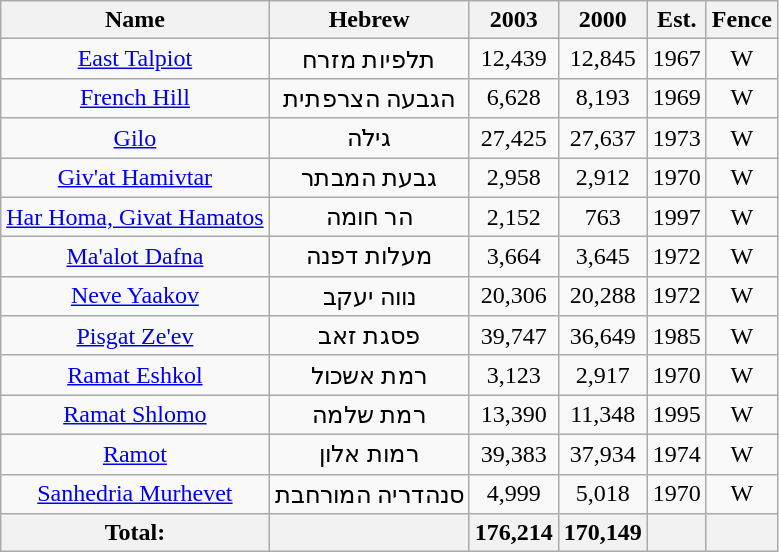<table class="wikitable sortable">
<tr>
<th>Name</th>
<th>Hebrew</th>
<th>2003</th>
<th>2000</th>
<th>Est.</th>
<th>Fence</th>
</tr>
<tr align="center">
<td><a href='#'>East Talpiot</a></td>
<td>תלפיות מזרח</td>
<td>12,439</td>
<td>12,845</td>
<td>1967</td>
<td>W</td>
</tr>
<tr align="center">
<td><a href='#'>French Hill</a></td>
<td>הגבעה הצרפתית</td>
<td>6,628</td>
<td>8,193</td>
<td>1969</td>
<td>W</td>
</tr>
<tr align="center">
<td><a href='#'>Gilo</a></td>
<td>גילֹה</td>
<td>27,425</td>
<td>27,637</td>
<td>1973</td>
<td>W</td>
</tr>
<tr align="center">
<td><a href='#'>Giv'at Hamivtar</a></td>
<td>גבעת המבתר</td>
<td>2,958</td>
<td>2,912</td>
<td>1970</td>
<td>W</td>
</tr>
<tr align="center">
<td><a href='#'>Har Homa, Givat Hamatos</a></td>
<td>הר חומה</td>
<td>2,152</td>
<td>763</td>
<td>1997</td>
<td>W</td>
</tr>
<tr align="center">
<td><a href='#'>Ma'alot Dafna</a></td>
<td>מעלות דפנה</td>
<td>3,664</td>
<td>3,645</td>
<td>1972</td>
<td>W</td>
</tr>
<tr align="center">
<td><a href='#'>Neve Yaakov</a></td>
<td>נווה יעקב</td>
<td>20,306</td>
<td>20,288</td>
<td>1972</td>
<td>W</td>
</tr>
<tr align="center">
<td><a href='#'>Pisgat Ze'ev</a></td>
<td>פסגת זאב</td>
<td>39,747</td>
<td>36,649</td>
<td>1985</td>
<td>W</td>
</tr>
<tr align="center">
<td><a href='#'>Ramat Eshkol</a></td>
<td>רמת אשכול</td>
<td>3,123</td>
<td>2,917</td>
<td>1970</td>
<td>W</td>
</tr>
<tr align="center">
<td><a href='#'>Ramat Shlomo</a></td>
<td>רמת שלמה</td>
<td>13,390</td>
<td>11,348</td>
<td>1995</td>
<td>W</td>
</tr>
<tr align="center">
<td><a href='#'>Ramot</a></td>
<td>רמות אלון</td>
<td>39,383</td>
<td>37,934</td>
<td>1974</td>
<td>W</td>
</tr>
<tr align="center">
<td><a href='#'>Sanhedria Murhevet</a></td>
<td>סנהדריה המורחבת</td>
<td>4,999</td>
<td>5,018</td>
<td>1970</td>
<td>W</td>
</tr>
<tr align="center">
<th>Total:</th>
<th></th>
<th>176,214</th>
<th>170,149</th>
<th></th>
<th></th>
</tr>
</table>
